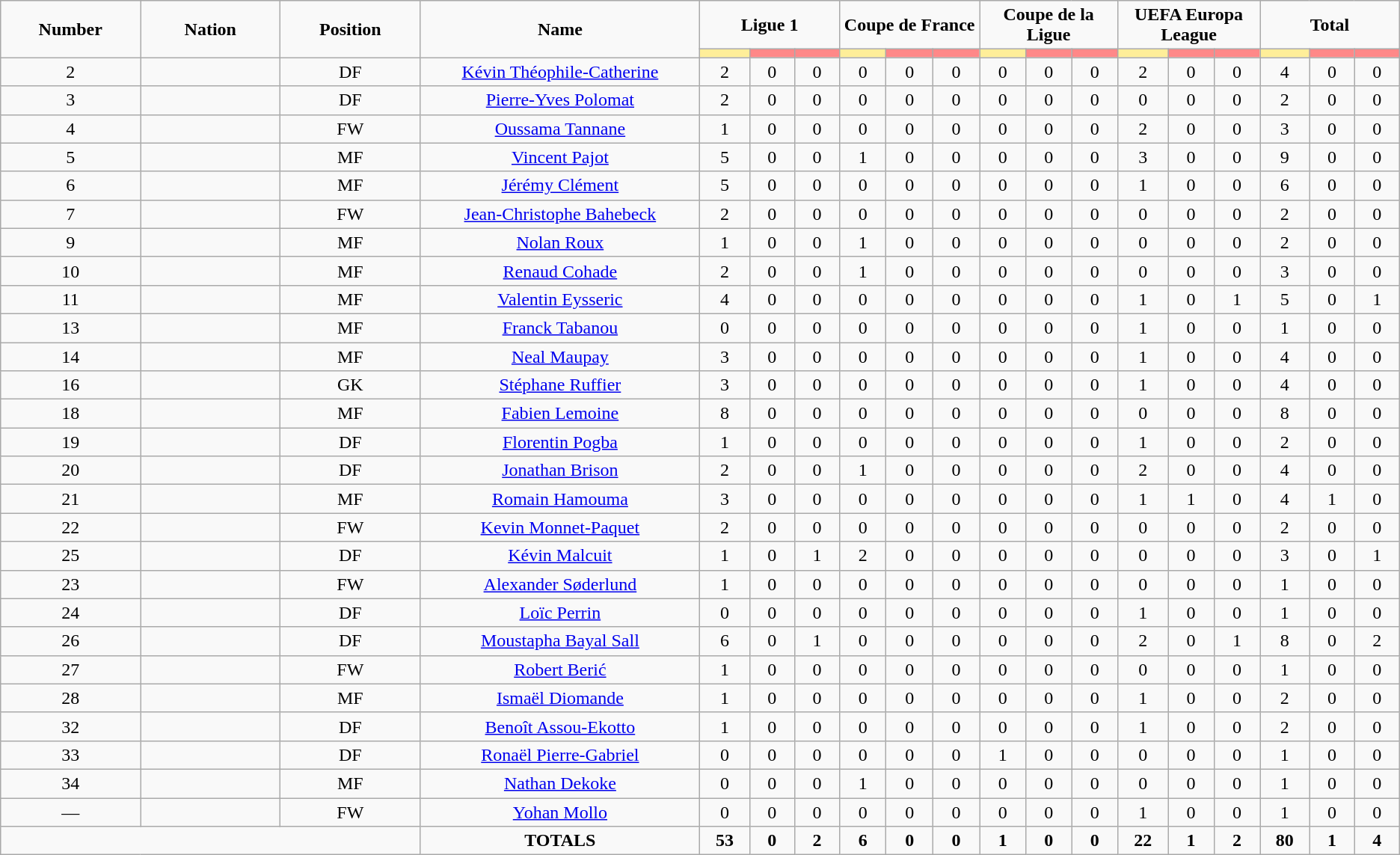<table class="wikitable" style="font-size: 100%; text-align: center;">
<tr>
<td rowspan="2" width="10%" align="center"><strong>Number</strong></td>
<td rowspan="2" width="10%" align="center"><strong>Nation</strong></td>
<td rowspan="2" width="10%" align="center"><strong>Position</strong></td>
<td rowspan="2" width="20%" align="center"><strong>Name</strong></td>
<td colspan="3" align="center"><strong>Ligue 1</strong></td>
<td colspan="3" align="center"><strong>Coupe de France</strong></td>
<td colspan="3" align="center"><strong>Coupe de la Ligue</strong></td>
<td colspan="3" align="center"><strong>UEFA Europa League</strong></td>
<td colspan="3" align="center"><strong>Total</strong></td>
</tr>
<tr>
<th width=60 style="background: #FFEE99"></th>
<th width=60 style="background: #FF8888"></th>
<th width=60 style="background: #FF8888"></th>
<th width=60 style="background: #FFEE99"></th>
<th width=60 style="background: #FF8888"></th>
<th width=60 style="background: #FF8888"></th>
<th width=60 style="background: #FFEE99"></th>
<th width=60 style="background: #FF8888"></th>
<th width=60 style="background: #FF8888"></th>
<th width=60 style="background: #FFEE99"></th>
<th width=60 style="background: #FF8888"></th>
<th width=60 style="background: #FF8888"></th>
<th width=60 style="background: #FFEE99"></th>
<th width=60 style="background: #FF8888"></th>
<th width=60 style="background: #FF8888"></th>
</tr>
<tr>
<td>2</td>
<td></td>
<td>DF</td>
<td><a href='#'>Kévin Théophile-Catherine</a></td>
<td>2</td>
<td>0</td>
<td>0</td>
<td>0</td>
<td>0</td>
<td>0</td>
<td>0</td>
<td>0</td>
<td>0</td>
<td>2</td>
<td>0</td>
<td>0</td>
<td>4</td>
<td>0</td>
<td>0</td>
</tr>
<tr>
<td>3</td>
<td></td>
<td>DF</td>
<td><a href='#'>Pierre-Yves Polomat</a></td>
<td>2</td>
<td>0</td>
<td>0</td>
<td>0</td>
<td>0</td>
<td>0</td>
<td>0</td>
<td>0</td>
<td>0</td>
<td>0</td>
<td>0</td>
<td>0</td>
<td>2</td>
<td>0</td>
<td>0</td>
</tr>
<tr>
<td>4</td>
<td></td>
<td>FW</td>
<td><a href='#'>Oussama Tannane</a></td>
<td>1</td>
<td>0</td>
<td>0</td>
<td>0</td>
<td>0</td>
<td>0</td>
<td>0</td>
<td>0</td>
<td>0</td>
<td>2</td>
<td>0</td>
<td>0</td>
<td>3</td>
<td>0</td>
<td>0</td>
</tr>
<tr>
<td>5</td>
<td></td>
<td>MF</td>
<td><a href='#'>Vincent Pajot</a></td>
<td>5</td>
<td>0</td>
<td>0</td>
<td>1</td>
<td>0</td>
<td>0</td>
<td>0</td>
<td>0</td>
<td>0</td>
<td>3</td>
<td>0</td>
<td>0</td>
<td>9</td>
<td>0</td>
<td>0</td>
</tr>
<tr>
<td>6</td>
<td></td>
<td>MF</td>
<td><a href='#'>Jérémy Clément</a></td>
<td>5</td>
<td>0</td>
<td>0</td>
<td>0</td>
<td>0</td>
<td>0</td>
<td>0</td>
<td>0</td>
<td>0</td>
<td>1</td>
<td>0</td>
<td>0</td>
<td>6</td>
<td>0</td>
<td>0</td>
</tr>
<tr>
<td>7</td>
<td></td>
<td>FW</td>
<td><a href='#'>Jean-Christophe Bahebeck</a></td>
<td>2</td>
<td>0</td>
<td>0</td>
<td>0</td>
<td>0</td>
<td>0</td>
<td>0</td>
<td>0</td>
<td>0</td>
<td>0</td>
<td>0</td>
<td>0</td>
<td>2</td>
<td>0</td>
<td>0</td>
</tr>
<tr>
<td>9</td>
<td></td>
<td>MF</td>
<td><a href='#'>Nolan Roux</a></td>
<td>1</td>
<td>0</td>
<td>0</td>
<td>1</td>
<td>0</td>
<td>0</td>
<td>0</td>
<td>0</td>
<td>0</td>
<td>0</td>
<td>0</td>
<td>0</td>
<td>2</td>
<td>0</td>
<td>0</td>
</tr>
<tr>
<td>10</td>
<td></td>
<td>MF</td>
<td><a href='#'>Renaud Cohade</a></td>
<td>2</td>
<td>0</td>
<td>0</td>
<td>1</td>
<td>0</td>
<td>0</td>
<td>0</td>
<td>0</td>
<td>0</td>
<td>0</td>
<td>0</td>
<td>0</td>
<td>3</td>
<td>0</td>
<td>0</td>
</tr>
<tr>
<td>11</td>
<td></td>
<td>MF</td>
<td><a href='#'>Valentin Eysseric</a></td>
<td>4</td>
<td>0</td>
<td>0</td>
<td>0</td>
<td>0</td>
<td>0</td>
<td>0</td>
<td>0</td>
<td>0</td>
<td>1</td>
<td>0</td>
<td>1</td>
<td>5</td>
<td>0</td>
<td>1</td>
</tr>
<tr>
<td>13</td>
<td></td>
<td>MF</td>
<td><a href='#'>Franck Tabanou</a></td>
<td>0</td>
<td>0</td>
<td>0</td>
<td>0</td>
<td>0</td>
<td>0</td>
<td>0</td>
<td>0</td>
<td>0</td>
<td>1</td>
<td>0</td>
<td>0</td>
<td>1</td>
<td>0</td>
<td>0</td>
</tr>
<tr>
<td>14</td>
<td></td>
<td>MF</td>
<td><a href='#'>Neal Maupay</a></td>
<td>3</td>
<td>0</td>
<td>0</td>
<td>0</td>
<td>0</td>
<td>0</td>
<td>0</td>
<td>0</td>
<td>0</td>
<td>1</td>
<td>0</td>
<td>0</td>
<td>4</td>
<td>0</td>
<td>0</td>
</tr>
<tr>
<td>16</td>
<td></td>
<td>GK</td>
<td><a href='#'>Stéphane Ruffier</a></td>
<td>3</td>
<td>0</td>
<td>0</td>
<td>0</td>
<td>0</td>
<td>0</td>
<td>0</td>
<td>0</td>
<td>0</td>
<td>1</td>
<td>0</td>
<td>0</td>
<td>4</td>
<td>0</td>
<td>0</td>
</tr>
<tr>
<td>18</td>
<td></td>
<td>MF</td>
<td><a href='#'>Fabien Lemoine</a></td>
<td>8</td>
<td>0</td>
<td>0</td>
<td>0</td>
<td>0</td>
<td>0</td>
<td>0</td>
<td>0</td>
<td>0</td>
<td>0</td>
<td>0</td>
<td>0</td>
<td>8</td>
<td>0</td>
<td>0</td>
</tr>
<tr>
<td>19</td>
<td></td>
<td>DF</td>
<td><a href='#'>Florentin Pogba</a></td>
<td>1</td>
<td>0</td>
<td>0</td>
<td>0</td>
<td>0</td>
<td>0</td>
<td>0</td>
<td>0</td>
<td>0</td>
<td>1</td>
<td>0</td>
<td>0</td>
<td>2</td>
<td>0</td>
<td>0</td>
</tr>
<tr>
<td>20</td>
<td></td>
<td>DF</td>
<td><a href='#'>Jonathan Brison</a></td>
<td>2</td>
<td>0</td>
<td>0</td>
<td>1</td>
<td>0</td>
<td>0</td>
<td>0</td>
<td>0</td>
<td>0</td>
<td>2</td>
<td>0</td>
<td>0</td>
<td>4</td>
<td>0</td>
<td>0</td>
</tr>
<tr>
<td>21</td>
<td></td>
<td>MF</td>
<td><a href='#'>Romain Hamouma</a></td>
<td>3</td>
<td>0</td>
<td>0</td>
<td>0</td>
<td>0</td>
<td>0</td>
<td>0</td>
<td>0</td>
<td>0</td>
<td>1</td>
<td>1</td>
<td>0</td>
<td>4</td>
<td>1</td>
<td>0</td>
</tr>
<tr>
<td>22</td>
<td></td>
<td>FW</td>
<td><a href='#'>Kevin Monnet-Paquet</a></td>
<td>2</td>
<td>0</td>
<td>0</td>
<td>0</td>
<td>0</td>
<td>0</td>
<td>0</td>
<td>0</td>
<td>0</td>
<td>0</td>
<td>0</td>
<td>0</td>
<td>2</td>
<td>0</td>
<td>0</td>
</tr>
<tr>
<td>25</td>
<td></td>
<td>DF</td>
<td><a href='#'>Kévin Malcuit</a></td>
<td>1</td>
<td>0</td>
<td>1</td>
<td>2</td>
<td>0</td>
<td>0</td>
<td>0</td>
<td>0</td>
<td>0</td>
<td>0</td>
<td>0</td>
<td>0</td>
<td>3</td>
<td>0</td>
<td>1</td>
</tr>
<tr>
<td>23</td>
<td></td>
<td>FW</td>
<td><a href='#'>Alexander Søderlund</a></td>
<td>1</td>
<td>0</td>
<td>0</td>
<td>0</td>
<td>0</td>
<td>0</td>
<td>0</td>
<td>0</td>
<td>0</td>
<td>0</td>
<td>0</td>
<td>0</td>
<td>1</td>
<td>0</td>
<td>0</td>
</tr>
<tr>
<td>24</td>
<td></td>
<td>DF</td>
<td><a href='#'>Loïc Perrin</a></td>
<td>0</td>
<td>0</td>
<td>0</td>
<td>0</td>
<td>0</td>
<td>0</td>
<td>0</td>
<td>0</td>
<td>0</td>
<td>1</td>
<td>0</td>
<td>0</td>
<td>1</td>
<td>0</td>
<td>0</td>
</tr>
<tr>
<td>26</td>
<td></td>
<td>DF</td>
<td><a href='#'>Moustapha Bayal Sall</a></td>
<td>6</td>
<td>0</td>
<td>1</td>
<td>0</td>
<td>0</td>
<td>0</td>
<td>0</td>
<td>0</td>
<td>0</td>
<td>2</td>
<td>0</td>
<td>1</td>
<td>8</td>
<td>0</td>
<td>2</td>
</tr>
<tr>
<td>27</td>
<td></td>
<td>FW</td>
<td><a href='#'>Robert Berić</a></td>
<td>1</td>
<td>0</td>
<td>0</td>
<td>0</td>
<td>0</td>
<td>0</td>
<td>0</td>
<td>0</td>
<td>0</td>
<td>0</td>
<td>0</td>
<td>0</td>
<td>1</td>
<td>0</td>
<td>0</td>
</tr>
<tr>
<td>28</td>
<td></td>
<td>MF</td>
<td><a href='#'>Ismaël Diomande</a></td>
<td>1</td>
<td>0</td>
<td>0</td>
<td>0</td>
<td>0</td>
<td>0</td>
<td>0</td>
<td>0</td>
<td>0</td>
<td>1</td>
<td>0</td>
<td>0</td>
<td>2</td>
<td>0</td>
<td>0</td>
</tr>
<tr>
<td>32</td>
<td></td>
<td>DF</td>
<td><a href='#'>Benoît Assou-Ekotto</a></td>
<td>1</td>
<td>0</td>
<td>0</td>
<td>0</td>
<td>0</td>
<td>0</td>
<td>0</td>
<td>0</td>
<td>0</td>
<td>1</td>
<td>0</td>
<td>0</td>
<td>2</td>
<td>0</td>
<td>0</td>
</tr>
<tr>
<td>33</td>
<td></td>
<td>DF</td>
<td><a href='#'>Ronaël Pierre-Gabriel</a></td>
<td>0</td>
<td>0</td>
<td>0</td>
<td>0</td>
<td>0</td>
<td>0</td>
<td>1</td>
<td>0</td>
<td>0</td>
<td>0</td>
<td>0</td>
<td>0</td>
<td>1</td>
<td>0</td>
<td>0</td>
</tr>
<tr>
<td>34</td>
<td></td>
<td>MF</td>
<td><a href='#'>Nathan Dekoke</a></td>
<td>0</td>
<td>0</td>
<td>0</td>
<td>1</td>
<td>0</td>
<td>0</td>
<td>0</td>
<td>0</td>
<td>0</td>
<td>0</td>
<td>0</td>
<td>0</td>
<td>1</td>
<td>0</td>
<td>0</td>
</tr>
<tr>
<td>—</td>
<td></td>
<td>FW</td>
<td><a href='#'>Yohan Mollo</a></td>
<td>0</td>
<td>0</td>
<td>0</td>
<td>0</td>
<td>0</td>
<td>0</td>
<td>0</td>
<td>0</td>
<td>0</td>
<td>1</td>
<td>0</td>
<td>0</td>
<td>1</td>
<td>0</td>
<td>0</td>
</tr>
<tr>
<td colspan="3"></td>
<td><strong>TOTALS</strong></td>
<td><strong>53</strong></td>
<td><strong>0</strong></td>
<td><strong>2</strong></td>
<td><strong>6</strong></td>
<td><strong>0</strong></td>
<td><strong>0</strong></td>
<td><strong>1</strong></td>
<td><strong>0</strong></td>
<td><strong>0</strong></td>
<td><strong>22</strong></td>
<td><strong>1</strong></td>
<td><strong>2</strong></td>
<td><strong>80</strong></td>
<td><strong>1</strong></td>
<td><strong>4</strong></td>
</tr>
</table>
